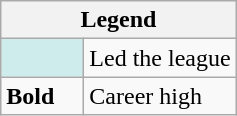<table class="wikitable mw-collapsible">
<tr>
<th colspan="2">Legend</th>
</tr>
<tr>
<td style="background:#cfecec; width:3em;"></td>
<td>Led the league</td>
</tr>
<tr>
<td><strong>Bold</strong></td>
<td>Career high</td>
</tr>
</table>
